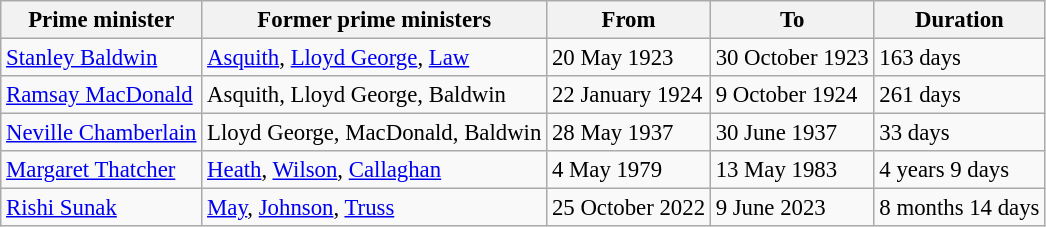<table class="wikitable" style=font-size:95%>
<tr>
<th>Prime minister</th>
<th>Former prime ministers</th>
<th>From</th>
<th>To</th>
<th>Duration</th>
</tr>
<tr>
<td><a href='#'>Stanley Baldwin</a></td>
<td><a href='#'>Asquith</a>, <a href='#'>Lloyd George</a>, <a href='#'>Law</a></td>
<td>20 May 1923</td>
<td>30 October 1923</td>
<td>163 days</td>
</tr>
<tr>
<td><a href='#'>Ramsay MacDonald</a></td>
<td>Asquith, Lloyd George, Baldwin</td>
<td>22 January 1924</td>
<td>9 October 1924</td>
<td>261 days</td>
</tr>
<tr>
<td><a href='#'>Neville Chamberlain</a></td>
<td>Lloyd George, MacDonald, Baldwin</td>
<td>28 May 1937</td>
<td>30 June 1937</td>
<td>33 days</td>
</tr>
<tr>
<td><a href='#'>Margaret Thatcher</a></td>
<td><a href='#'>Heath</a>, <a href='#'>Wilson</a>, <a href='#'>Callaghan</a></td>
<td>4 May 1979</td>
<td>13 May 1983</td>
<td>4 years 9 days</td>
</tr>
<tr>
<td><a href='#'>Rishi Sunak</a></td>
<td><a href='#'>May</a>, <a href='#'>Johnson</a>, <a href='#'>Truss</a></td>
<td>25 October 2022</td>
<td>9 June 2023</td>
<td>8 months 14 days</td>
</tr>
</table>
